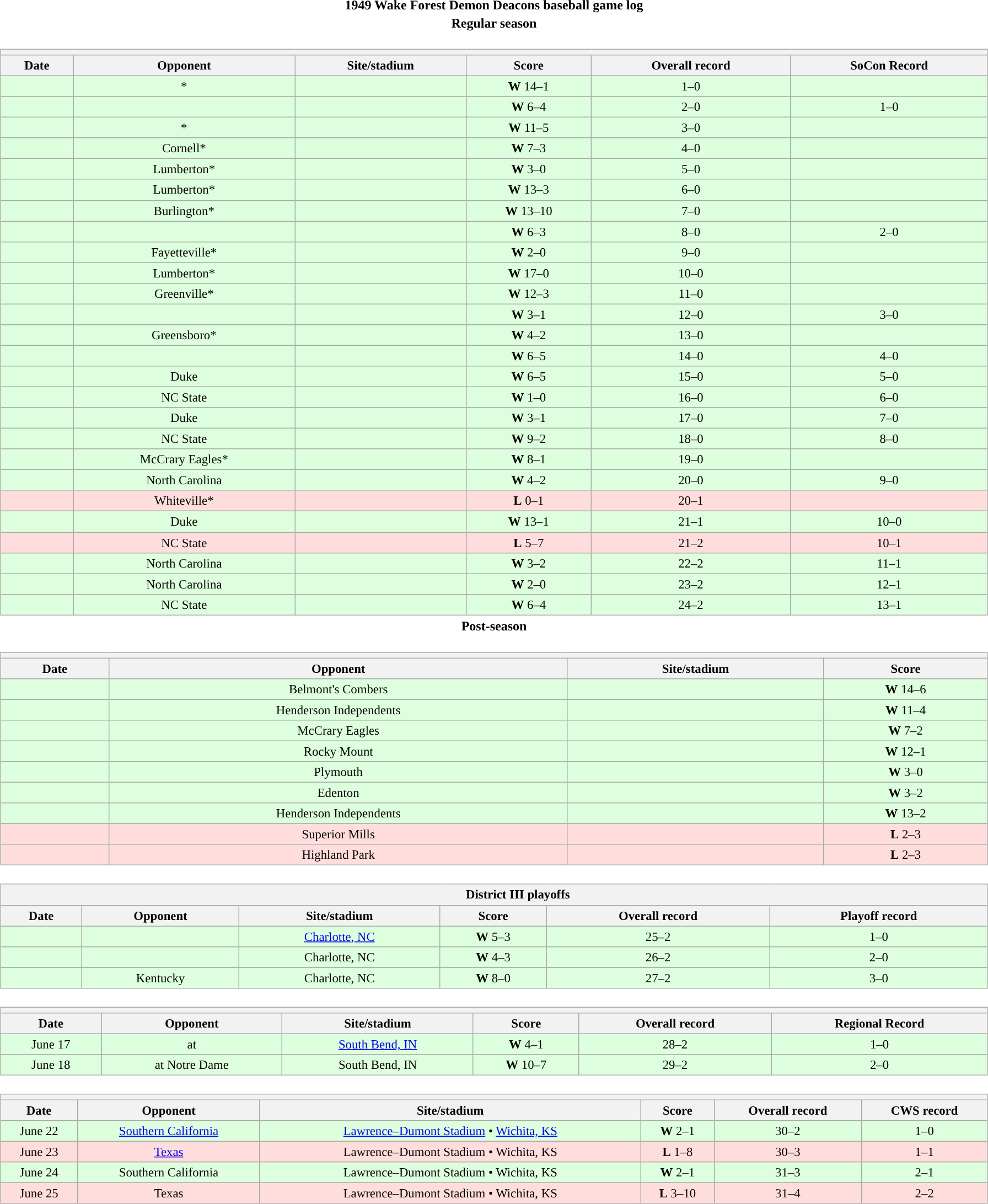<table class="toccolours" width=95% style="clear:both; margin:1.5em auto; text-align:center;">
<tr>
<th colspan=2>1949 Wake Forest Demon Deacons baseball game log</th>
</tr>
<tr>
<th colspan=2>Regular season</th>
</tr>
<tr valign="top">
<td><br><table class="wikitable collapsible collapsed" style="margin:auto; width:100%; text-align:center; font-size:95%">
<tr>
<th colspan=12 style="padding-left:4em;"></th>
</tr>
<tr>
<th>Date</th>
<th>Opponent</th>
<th>Site/stadium</th>
<th>Score</th>
<th>Overall record</th>
<th>SoCon Record</th>
</tr>
<tr bgcolor=ddffdd>
<td></td>
<td>*</td>
<td></td>
<td><strong>W</strong> 14–1</td>
<td>1–0</td>
<td></td>
</tr>
<tr bgcolor=ddffdd>
<td></td>
<td></td>
<td></td>
<td><strong>W</strong> 6–4</td>
<td>2–0</td>
<td>1–0</td>
</tr>
<tr bgcolor=ddffdd>
<td></td>
<td>*</td>
<td></td>
<td><strong>W</strong> 11–5</td>
<td>3–0</td>
<td></td>
</tr>
<tr bgcolor=ddffdd>
<td></td>
<td>Cornell*</td>
<td></td>
<td><strong>W</strong> 7–3</td>
<td>4–0</td>
<td></td>
</tr>
<tr bgcolor=ddffdd>
<td></td>
<td>Lumberton*</td>
<td></td>
<td><strong>W</strong> 3–0</td>
<td>5–0</td>
<td></td>
</tr>
<tr bgcolor=ddffdd>
<td></td>
<td>Lumberton*</td>
<td></td>
<td><strong>W</strong> 13–3</td>
<td>6–0</td>
<td></td>
</tr>
<tr bgcolor=ddffdd>
<td></td>
<td>Burlington*</td>
<td></td>
<td><strong>W</strong> 13–10</td>
<td>7–0</td>
<td></td>
</tr>
<tr bgcolor=ddffdd>
<td></td>
<td></td>
<td></td>
<td><strong>W</strong> 6–3</td>
<td>8–0</td>
<td>2–0</td>
</tr>
<tr bgcolor=ddffdd>
<td></td>
<td>Fayetteville*</td>
<td></td>
<td><strong>W</strong> 2–0</td>
<td>9–0</td>
<td></td>
</tr>
<tr bgcolor=ddffdd>
<td></td>
<td>Lumberton*</td>
<td></td>
<td><strong>W</strong> 17–0</td>
<td>10–0</td>
<td></td>
</tr>
<tr bgcolor=ddffdd>
<td></td>
<td>Greenville*</td>
<td></td>
<td><strong>W</strong> 12–3</td>
<td>11–0</td>
<td></td>
</tr>
<tr bgcolor=ddffdd>
<td></td>
<td></td>
<td></td>
<td><strong>W</strong> 3–1</td>
<td>12–0</td>
<td>3–0</td>
</tr>
<tr bgcolor=ddffdd>
<td></td>
<td>Greensboro*</td>
<td></td>
<td><strong>W</strong> 4–2</td>
<td>13–0</td>
<td></td>
</tr>
<tr bgcolor=ddffdd>
<td></td>
<td></td>
<td></td>
<td><strong>W</strong> 6–5</td>
<td>14–0</td>
<td>4–0</td>
</tr>
<tr bgcolor=ddffdd>
<td></td>
<td>Duke</td>
<td></td>
<td><strong>W</strong> 6–5</td>
<td>15–0</td>
<td>5–0</td>
</tr>
<tr bgcolor=ddffdd>
<td></td>
<td>NC State</td>
<td></td>
<td><strong>W</strong> 1–0</td>
<td>16–0</td>
<td>6–0</td>
</tr>
<tr bgcolor=ddffdd>
<td></td>
<td>Duke</td>
<td></td>
<td><strong>W</strong> 3–1</td>
<td>17–0</td>
<td>7–0</td>
</tr>
<tr bgcolor=ddffdd>
<td></td>
<td>NC State</td>
<td></td>
<td><strong>W</strong> 9–2</td>
<td>18–0</td>
<td>8–0</td>
</tr>
<tr bgcolor=ddffdd>
<td></td>
<td>McCrary Eagles*</td>
<td></td>
<td><strong>W</strong> 8–1</td>
<td>19–0</td>
<td></td>
</tr>
<tr bgcolor=ddffdd>
<td></td>
<td>North Carolina</td>
<td></td>
<td><strong>W</strong> 4–2</td>
<td>20–0</td>
<td>9–0</td>
</tr>
<tr bgcolor=ffdddd>
<td></td>
<td>Whiteville*</td>
<td></td>
<td><strong>L</strong> 0–1</td>
<td>20–1</td>
<td></td>
</tr>
<tr bgcolor=ddffdd>
<td></td>
<td>Duke</td>
<td></td>
<td><strong>W</strong> 13–1</td>
<td>21–1</td>
<td>10–0</td>
</tr>
<tr bgcolor=ffdddd>
<td></td>
<td>NC State</td>
<td></td>
<td><strong>L</strong> 5–7</td>
<td>21–2</td>
<td>10–1</td>
</tr>
<tr bgcolor=ddffdd>
<td></td>
<td>North Carolina</td>
<td></td>
<td><strong>W</strong> 3–2</td>
<td>22–2</td>
<td>11–1</td>
</tr>
<tr bgcolor=ddffdd>
<td></td>
<td>North Carolina</td>
<td></td>
<td><strong>W</strong> 2–0</td>
<td>23–2</td>
<td>12–1</td>
</tr>
<tr bgcolor=ddffdd>
<td></td>
<td>NC State</td>
<td></td>
<td><strong>W</strong> 6–4</td>
<td>24–2</td>
<td>13–1</td>
</tr>
</table>
</td>
</tr>
<tr>
<th colspan=2>Post-season</th>
</tr>
<tr>
<td><br><table class="wikitable collapsible collapsed" style="margin:auto; width:100%; text-align:center; font-size:95%">
<tr>
<th colspan=12 style="padding-left:4em;"></th>
</tr>
<tr>
<th>Date</th>
<th>Opponent</th>
<th>Site/stadium</th>
<th>Score</th>
</tr>
<tr bgcolor=ddffdd>
<td></td>
<td>Belmont's Combers</td>
<td></td>
<td><strong>W</strong> 14–6</td>
</tr>
<tr bgcolor=ddffdd>
<td></td>
<td>Henderson Independents</td>
<td></td>
<td><strong>W</strong> 11–4</td>
</tr>
<tr bgcolor=ddffdd>
<td></td>
<td>McCrary Eagles</td>
<td></td>
<td><strong>W</strong> 7–2</td>
</tr>
<tr bgcolor=ddffdd>
<td></td>
<td>Rocky Mount</td>
<td></td>
<td><strong>W</strong> 12–1</td>
</tr>
<tr bgcolor=ddffdd>
<td></td>
<td>Plymouth</td>
<td></td>
<td><strong>W</strong> 3–0</td>
</tr>
<tr bgcolor=ddffdd>
<td></td>
<td>Edenton</td>
<td></td>
<td><strong>W</strong> 3–2</td>
</tr>
<tr bgcolor=ddffdd>
<td></td>
<td>Henderson Independents</td>
<td></td>
<td><strong>W</strong> 13–2</td>
</tr>
<tr bgcolor=ffdddd>
<td></td>
<td>Superior Mills</td>
<td></td>
<td><strong>L</strong> 2–3</td>
</tr>
<tr bgcolor=ffdddd>
<td></td>
<td>Highland Park</td>
<td></td>
<td><strong>L</strong> 2–3</td>
</tr>
</table>
</td>
</tr>
<tr>
<td><br><table class="wikitable collapsible collapsed" style="margin:auto; width:100%; text-align:center; font-size:95%">
<tr>
<th colspan=12 style="padding-left:4em;">District III playoffs</th>
</tr>
<tr>
<th>Date</th>
<th>Opponent</th>
<th>Site/stadium</th>
<th>Score</th>
<th>Overall record</th>
<th>Playoff record</th>
</tr>
<tr bgcolor=ddffdd>
<td></td>
<td></td>
<td><a href='#'>Charlotte, NC</a></td>
<td><strong>W</strong> 5–3</td>
<td>25–2</td>
<td>1–0</td>
</tr>
<tr bgcolor=ddffdd>
<td></td>
<td></td>
<td>Charlotte, NC</td>
<td><strong>W</strong> 4–3</td>
<td>26–2</td>
<td>2–0</td>
</tr>
<tr bgcolor=ddffdd>
<td></td>
<td>Kentucky</td>
<td>Charlotte, NC</td>
<td><strong>W</strong> 8–0</td>
<td>27–2</td>
<td>3–0</td>
</tr>
</table>
</td>
</tr>
<tr>
<td><br><table class="wikitable collapsible collapsed" style="margin:auto; width:100%; text-align:center; font-size:95%">
<tr>
<th colspan=12 style="padding-left:4em;"></th>
</tr>
<tr>
<th>Date</th>
<th>Opponent</th>
<th>Site/stadium</th>
<th>Score</th>
<th>Overall record</th>
<th>Regional Record</th>
</tr>
<tr bgcolor=ddffdd>
<td>June 17</td>
<td>at </td>
<td><a href='#'>South Bend, IN</a></td>
<td><strong>W</strong> 4–1</td>
<td>28–2</td>
<td>1–0</td>
</tr>
<tr bgcolor=ddffdd>
<td>June 18</td>
<td>at Notre Dame</td>
<td>South Bend, IN</td>
<td><strong>W</strong> 10–7</td>
<td>29–2</td>
<td>2–0</td>
</tr>
</table>
</td>
</tr>
<tr>
<td><br><table class="wikitable collapsible collapsed" style="margin:auto; width:100%; text-align:center; font-size:95%">
<tr>
<th colspan=12 style="padding-left:4em;"></th>
</tr>
<tr>
<th>Date</th>
<th>Opponent</th>
<th>Site/stadium</th>
<th>Score</th>
<th>Overall record</th>
<th>CWS record</th>
</tr>
<tr bgcolor=ddffdd>
<td>June 22</td>
<td><a href='#'>Southern California</a></td>
<td><a href='#'>Lawrence–Dumont Stadium</a> • <a href='#'>Wichita, KS</a></td>
<td><strong>W</strong> 2–1</td>
<td>30–2</td>
<td>1–0</td>
</tr>
<tr bgcolor=ffdddd>
<td>June 23</td>
<td><a href='#'>Texas</a></td>
<td>Lawrence–Dumont Stadium • Wichita, KS</td>
<td><strong>L</strong> 1–8</td>
<td>30–3</td>
<td>1–1</td>
</tr>
<tr bgcolor=ddffdd>
<td>June 24</td>
<td>Southern California</td>
<td>Lawrence–Dumont Stadium • Wichita, KS</td>
<td><strong>W</strong> 2–1</td>
<td>31–3</td>
<td>2–1</td>
</tr>
<tr bgcolor=ffdddd>
<td>June 25</td>
<td>Texas</td>
<td>Lawrence–Dumont Stadium • Wichita, KS</td>
<td><strong>L</strong> 3–10</td>
<td>31–4</td>
<td>2–2</td>
</tr>
</table>
</td>
</tr>
</table>
